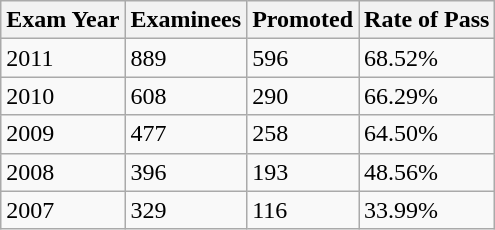<table class="wikitable sortable">
<tr>
<th>Exam Year</th>
<th>Examinees</th>
<th>Promoted</th>
<th>Rate of Pass</th>
</tr>
<tr>
<td>2011</td>
<td>889</td>
<td>596</td>
<td>68.52%</td>
</tr>
<tr>
<td>2010</td>
<td>608</td>
<td>290</td>
<td>66.29%</td>
</tr>
<tr>
<td>2009</td>
<td>477</td>
<td>258</td>
<td>64.50%</td>
</tr>
<tr>
<td>2008</td>
<td>396</td>
<td>193</td>
<td>48.56%</td>
</tr>
<tr>
<td>2007</td>
<td>329</td>
<td>116</td>
<td>33.99%</td>
</tr>
</table>
